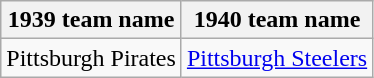<table class="wikitable">
<tr>
<th>1939 team name</th>
<th>1940 team name</th>
</tr>
<tr>
<td>Pittsburgh Pirates</td>
<td><a href='#'>Pittsburgh Steelers</a></td>
</tr>
</table>
